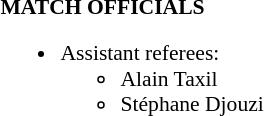<table width=100% style="font-size: 90%">
<tr>
<td width=50% valign=top><br><strong>MATCH OFFICIALS</strong><ul><li>Assistant referees:<ul><li>Alain Taxil</li><li>Stéphane Djouzi</li></ul></li></ul></td>
</tr>
</table>
